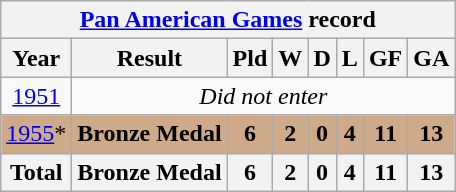<table class="wikitable" style="text-align:center">
<tr>
<th colspan=8><a href='#'>Pan American Games</a> record</th>
</tr>
<tr>
<th>Year</th>
<th>Result</th>
<th>Pld</th>
<th>W</th>
<th>D</th>
<th>L</th>
<th>GF</th>
<th>GA</th>
</tr>
<tr>
<td> <a href='#'>1951</a></td>
<td colspan=8><em>Did not enter</em></td>
</tr>
<tr bgcolor=#cfaa88>
<td> <a href='#'>1955</a>*</td>
<td><strong>Bronze Medal</strong></td>
<td><strong>6</strong></td>
<td><strong>2</strong></td>
<td><strong>0</strong></td>
<td><strong>4</strong></td>
<td><strong>11</strong></td>
<td><strong>13</strong></td>
</tr>
<tr>
<th>Total</th>
<th>Bronze Medal</th>
<th>6</th>
<th>2</th>
<th>0</th>
<th>4</th>
<th>11</th>
<th>13</th>
</tr>
</table>
